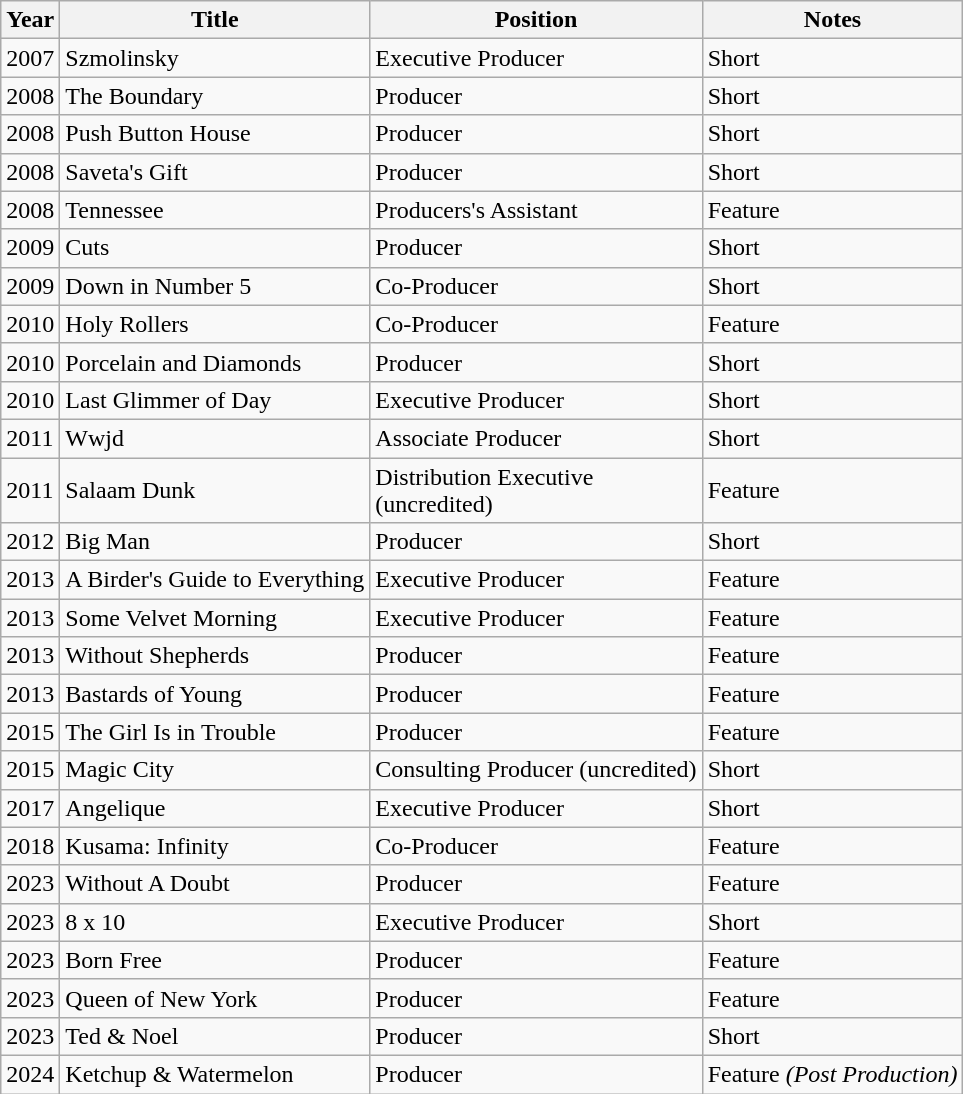<table class="wikitable">
<tr>
<th>Year</th>
<th>Title</th>
<th>Position</th>
<th>Notes</th>
</tr>
<tr>
<td>2007</td>
<td>Szmolinsky</td>
<td>Executive Producer</td>
<td>Short</td>
</tr>
<tr>
<td>2008</td>
<td>The Boundary</td>
<td>Producer</td>
<td>Short</td>
</tr>
<tr>
<td>2008</td>
<td>Push Button House</td>
<td>Producer</td>
<td>Short</td>
</tr>
<tr>
<td>2008</td>
<td>Saveta's Gift</td>
<td>Producer</td>
<td>Short</td>
</tr>
<tr>
<td>2008</td>
<td>Tennessee</td>
<td>Producers's Assistant</td>
<td>Feature</td>
</tr>
<tr>
<td>2009</td>
<td>Cuts</td>
<td>Producer</td>
<td>Short</td>
</tr>
<tr>
<td>2009</td>
<td>Down in Number 5</td>
<td>Co-Producer</td>
<td>Short</td>
</tr>
<tr>
<td>2010</td>
<td>Holy Rollers</td>
<td>Co-Producer</td>
<td>Feature</td>
</tr>
<tr>
<td>2010</td>
<td>Porcelain and Diamonds</td>
<td>Producer</td>
<td>Short</td>
</tr>
<tr>
<td>2010</td>
<td>Last Glimmer of Day</td>
<td>Executive Producer</td>
<td>Short</td>
</tr>
<tr>
<td>2011</td>
<td>Wwjd</td>
<td>Associate Producer</td>
<td>Short</td>
</tr>
<tr>
<td>2011</td>
<td>Salaam Dunk</td>
<td>Distribution Executive<br>(uncredited)</td>
<td>Feature</td>
</tr>
<tr>
<td>2012</td>
<td>Big Man</td>
<td>Producer</td>
<td>Short</td>
</tr>
<tr>
<td>2013</td>
<td>A Birder's Guide to Everything</td>
<td>Executive Producer</td>
<td>Feature</td>
</tr>
<tr>
<td>2013</td>
<td>Some Velvet Morning</td>
<td>Executive Producer</td>
<td>Feature</td>
</tr>
<tr>
<td>2013</td>
<td>Without Shepherds</td>
<td>Producer</td>
<td>Feature</td>
</tr>
<tr>
<td>2013</td>
<td>Bastards of Young</td>
<td>Producer</td>
<td>Feature</td>
</tr>
<tr>
<td>2015</td>
<td>The Girl Is in Trouble</td>
<td>Producer</td>
<td>Feature</td>
</tr>
<tr>
<td>2015</td>
<td>Magic City</td>
<td>Consulting Producer (uncredited)</td>
<td>Short</td>
</tr>
<tr>
<td>2017</td>
<td>Angelique</td>
<td>Executive Producer</td>
<td>Short</td>
</tr>
<tr>
<td>2018</td>
<td>Kusama: Infinity</td>
<td>Co-Producer</td>
<td>Feature</td>
</tr>
<tr>
<td>2023</td>
<td>Without A Doubt</td>
<td>Producer</td>
<td>Feature</td>
</tr>
<tr>
<td>2023</td>
<td>8 x 10</td>
<td>Executive Producer</td>
<td>Short</td>
</tr>
<tr>
<td>2023</td>
<td>Born Free</td>
<td>Producer</td>
<td>Feature</td>
</tr>
<tr>
<td>2023</td>
<td>Queen of New York</td>
<td>Producer</td>
<td>Feature</td>
</tr>
<tr>
<td>2023</td>
<td>Ted & Noel</td>
<td>Producer</td>
<td>Short</td>
</tr>
<tr>
<td>2024</td>
<td>Ketchup & Watermelon</td>
<td>Producer</td>
<td>Feature <em>(Post Production)</em></td>
</tr>
</table>
